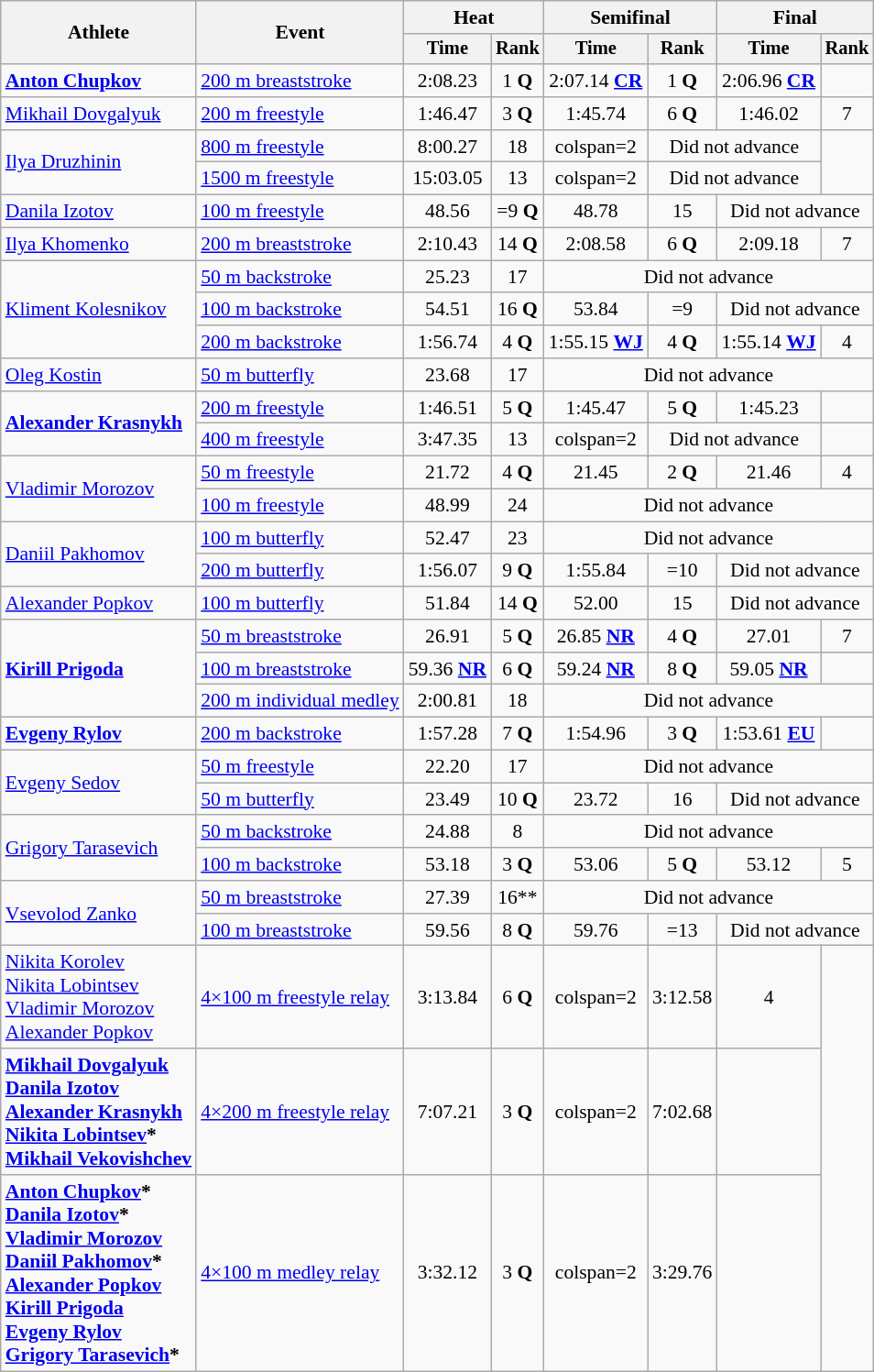<table class=wikitable style="font-size:90%">
<tr>
<th rowspan="2">Athlete</th>
<th rowspan="2">Event</th>
<th colspan="2">Heat</th>
<th colspan="2">Semifinal</th>
<th colspan="2">Final</th>
</tr>
<tr style="font-size:95%">
<th>Time</th>
<th>Rank</th>
<th>Time</th>
<th>Rank</th>
<th>Time</th>
<th>Rank</th>
</tr>
<tr align=center>
<td align=left><strong><a href='#'>Anton Chupkov</a></strong></td>
<td align=left><a href='#'>200 m breaststroke</a></td>
<td>2:08.23</td>
<td>1 <strong>Q</strong></td>
<td>2:07.14 <strong><a href='#'>CR</a></strong></td>
<td>1 <strong>Q</strong></td>
<td>2:06.96 <strong><a href='#'>CR</a></strong></td>
<td></td>
</tr>
<tr align=center>
<td align=left><a href='#'>Mikhail Dovgalyuk</a></td>
<td align=left><a href='#'>200 m freestyle</a></td>
<td>1:46.47</td>
<td>3 <strong>Q</strong></td>
<td>1:45.74</td>
<td>6 <strong>Q</strong></td>
<td>1:46.02</td>
<td>7</td>
</tr>
<tr align=center>
<td align=left rowspan=2><a href='#'>Ilya Druzhinin</a></td>
<td align=left><a href='#'>800 m freestyle</a></td>
<td>8:00.27</td>
<td>18</td>
<td>colspan=2 </td>
<td colspan=2>Did not advance</td>
</tr>
<tr align=center>
<td align=left><a href='#'>1500 m freestyle</a></td>
<td>15:03.05</td>
<td>13</td>
<td>colspan=2 </td>
<td colspan=2>Did not advance</td>
</tr>
<tr align=center>
<td align=left><a href='#'>Danila Izotov</a></td>
<td align=left><a href='#'>100 m freestyle</a></td>
<td>48.56</td>
<td>=9 <strong>Q</strong></td>
<td>48.78</td>
<td>15</td>
<td colspan=2>Did not advance</td>
</tr>
<tr align=center>
<td align=left><a href='#'>Ilya Khomenko</a></td>
<td align=left><a href='#'>200 m breaststroke</a></td>
<td>2:10.43</td>
<td>14 <strong>Q</strong></td>
<td>2:08.58</td>
<td>6 <strong>Q</strong></td>
<td>2:09.18</td>
<td>7</td>
</tr>
<tr align=center>
<td align=left rowspan=3><a href='#'>Kliment Kolesnikov</a></td>
<td align=left><a href='#'>50 m backstroke</a></td>
<td>25.23</td>
<td>17</td>
<td colspan=4>Did not advance</td>
</tr>
<tr align=center>
<td align=left><a href='#'>100 m backstroke</a></td>
<td>54.51</td>
<td>16 <strong>Q</strong></td>
<td>53.84</td>
<td>=9</td>
<td colspan=2>Did not advance</td>
</tr>
<tr align=center>
<td align=left><a href='#'>200 m backstroke</a></td>
<td>1:56.74</td>
<td>4 <strong>Q</strong></td>
<td>1:55.15 <strong><a href='#'>WJ</a></strong></td>
<td>4 <strong>Q</strong></td>
<td>1:55.14 <strong><a href='#'>WJ</a></strong></td>
<td>4</td>
</tr>
<tr align=center>
<td align=left><a href='#'>Oleg Kostin</a></td>
<td align=left><a href='#'>50 m butterfly</a></td>
<td>23.68</td>
<td>17</td>
<td colspan=4>Did not advance</td>
</tr>
<tr align=center>
<td align=left rowspan=2><strong><a href='#'>Alexander Krasnykh</a></strong></td>
<td align=left><a href='#'>200 m freestyle</a></td>
<td>1:46.51</td>
<td>5 <strong>Q</strong></td>
<td>1:45.47</td>
<td>5 <strong>Q</strong></td>
<td>1:45.23</td>
<td></td>
</tr>
<tr align=center>
<td align=left><a href='#'>400 m freestyle</a></td>
<td>3:47.35</td>
<td>13</td>
<td>colspan=2 </td>
<td colspan=2>Did not advance</td>
</tr>
<tr align=center>
<td align=left rowspan=2><a href='#'>Vladimir Morozov</a></td>
<td align=left><a href='#'>50 m freestyle</a></td>
<td>21.72</td>
<td>4 <strong>Q</strong></td>
<td>21.45</td>
<td>2 <strong>Q</strong></td>
<td>21.46</td>
<td>4</td>
</tr>
<tr align=center>
<td align=left><a href='#'>100 m freestyle</a></td>
<td>48.99</td>
<td>24</td>
<td colspan=4>Did not advance</td>
</tr>
<tr align=center>
<td align=left rowspan=2><a href='#'>Daniil Pakhomov</a></td>
<td align=left><a href='#'>100 m butterfly</a></td>
<td>52.47</td>
<td>23</td>
<td colspan=4>Did not advance</td>
</tr>
<tr align=center>
<td align=left><a href='#'>200 m butterfly</a></td>
<td>1:56.07</td>
<td>9 <strong>Q</strong></td>
<td>1:55.84</td>
<td>=10</td>
<td colspan=2>Did not advance</td>
</tr>
<tr align=center>
<td align=left><a href='#'>Alexander Popkov</a></td>
<td align=left><a href='#'>100 m butterfly</a></td>
<td>51.84</td>
<td>14 <strong>Q</strong></td>
<td>52.00</td>
<td>15</td>
<td colspan=2>Did not advance</td>
</tr>
<tr align=center>
<td align=left rowspan=3><strong><a href='#'>Kirill Prigoda</a></strong></td>
<td align=left><a href='#'>50 m breaststroke</a></td>
<td>26.91</td>
<td>5 <strong>Q</strong></td>
<td>26.85 <strong><a href='#'>NR</a></strong></td>
<td>4 <strong>Q</strong></td>
<td>27.01</td>
<td>7</td>
</tr>
<tr align=center>
<td align=left><a href='#'>100 m breaststroke</a></td>
<td>59.36 <strong><a href='#'>NR</a></strong></td>
<td>6 <strong>Q</strong></td>
<td>59.24 <strong><a href='#'>NR</a></strong></td>
<td>8 <strong>Q</strong></td>
<td>59.05 <strong><a href='#'>NR</a></strong></td>
<td></td>
</tr>
<tr align=center>
<td align=left><a href='#'>200 m individual medley</a></td>
<td>2:00.81</td>
<td>18</td>
<td colspan=4>Did not advance</td>
</tr>
<tr align=center>
<td align=left><strong><a href='#'>Evgeny Rylov</a></strong></td>
<td align=left><a href='#'>200 m backstroke</a></td>
<td>1:57.28</td>
<td>7 <strong>Q</strong></td>
<td>1:54.96</td>
<td>3 <strong>Q</strong></td>
<td>1:53.61 <strong><a href='#'>EU</a></strong></td>
<td></td>
</tr>
<tr align=center>
<td align=left rowspan=2><a href='#'>Evgeny Sedov</a></td>
<td align=left><a href='#'>50 m freestyle</a></td>
<td>22.20</td>
<td>17</td>
<td colspan=4>Did not advance</td>
</tr>
<tr align=center>
<td align=left><a href='#'>50 m butterfly</a></td>
<td>23.49</td>
<td>10 <strong>Q</strong></td>
<td>23.72</td>
<td>16</td>
<td colspan=2>Did not advance</td>
</tr>
<tr align=center>
<td align=left rowspan=2><a href='#'>Grigory Tarasevich</a></td>
<td align=left><a href='#'>50 m backstroke</a></td>
<td>24.88</td>
<td>8</td>
<td colspan=4>Did not advance</td>
</tr>
<tr align=center>
<td align=left><a href='#'>100 m backstroke</a></td>
<td>53.18</td>
<td>3 <strong>Q</strong></td>
<td>53.06</td>
<td>5 <strong>Q</strong></td>
<td>53.12</td>
<td>5</td>
</tr>
<tr align=center>
<td align=left rowspan=2><a href='#'>Vsevolod Zanko</a></td>
<td align=left><a href='#'>50 m breaststroke</a></td>
<td>27.39</td>
<td>16**</td>
<td colspan=4>Did not advance</td>
</tr>
<tr align=center>
<td align=left><a href='#'>100 m breaststroke</a></td>
<td>59.56</td>
<td>8 <strong>Q</strong></td>
<td>59.76</td>
<td>=13</td>
<td colspan=2>Did not advance</td>
</tr>
<tr align=center>
<td align=left><a href='#'>Nikita Korolev</a><br><a href='#'>Nikita Lobintsev</a><br><a href='#'>Vladimir Morozov</a><br><a href='#'>Alexander Popkov</a></td>
<td align=left><a href='#'>4×100 m freestyle relay</a></td>
<td>3:13.84</td>
<td>6 <strong>Q</strong></td>
<td>colspan=2 </td>
<td>3:12.58</td>
<td>4</td>
</tr>
<tr align=center>
<td align=left><strong><a href='#'>Mikhail Dovgalyuk</a><br><a href='#'>Danila Izotov</a><br><a href='#'>Alexander Krasnykh</a><br><a href='#'>Nikita Lobintsev</a>*<br><a href='#'>Mikhail Vekovishchev</a></strong></td>
<td align=left><a href='#'>4×200 m freestyle relay</a></td>
<td>7:07.21</td>
<td>3 <strong>Q</strong></td>
<td>colspan=2 </td>
<td>7:02.68</td>
<td></td>
</tr>
<tr align=center>
<td align=left><strong><a href='#'>Anton Chupkov</a>*<br><a href='#'>Danila Izotov</a>*<br><a href='#'>Vladimir Morozov</a><br><a href='#'>Daniil Pakhomov</a>*<br><a href='#'>Alexander Popkov</a><br><a href='#'>Kirill Prigoda</a><br><a href='#'>Evgeny Rylov</a><br><a href='#'>Grigory Tarasevich</a>*</strong></td>
<td align=left><a href='#'>4×100 m medley relay</a></td>
<td>3:32.12</td>
<td>3 <strong>Q</strong></td>
<td>colspan=2 </td>
<td>3:29.76</td>
<td></td>
</tr>
</table>
